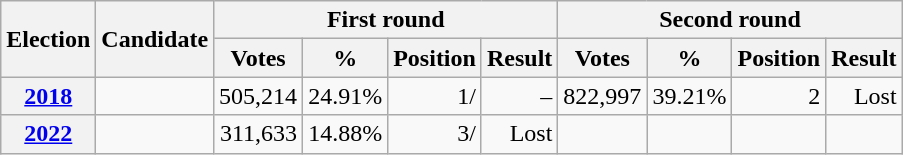<table class=wikitable style="text-align: right;">
<tr>
<th rowspan=2>Election</th>
<th rowspan=2>Candidate</th>
<th colspan=4>First round</th>
<th colspan=4>Second round</th>
</tr>
<tr>
<th>Votes</th>
<th>%</th>
<th>Position</th>
<th>Result</th>
<th>Votes</th>
<th>%</th>
<th>Position</th>
<th>Result</th>
</tr>
<tr>
<th><a href='#'>2018</a></th>
<td></td>
<td>505,214</td>
<td>24.91%</td>
<td> 1/</td>
<td>–</td>
<td>822,997</td>
<td>39.21%</td>
<td>2</td>
<td>Lost</td>
</tr>
<tr>
<th><a href='#'>2022</a></th>
<td></td>
<td>311,633</td>
<td>14.88%</td>
<td> 3/</td>
<td>Lost</td>
<td></td>
<td></td>
<td></td>
<td></td>
</tr>
</table>
